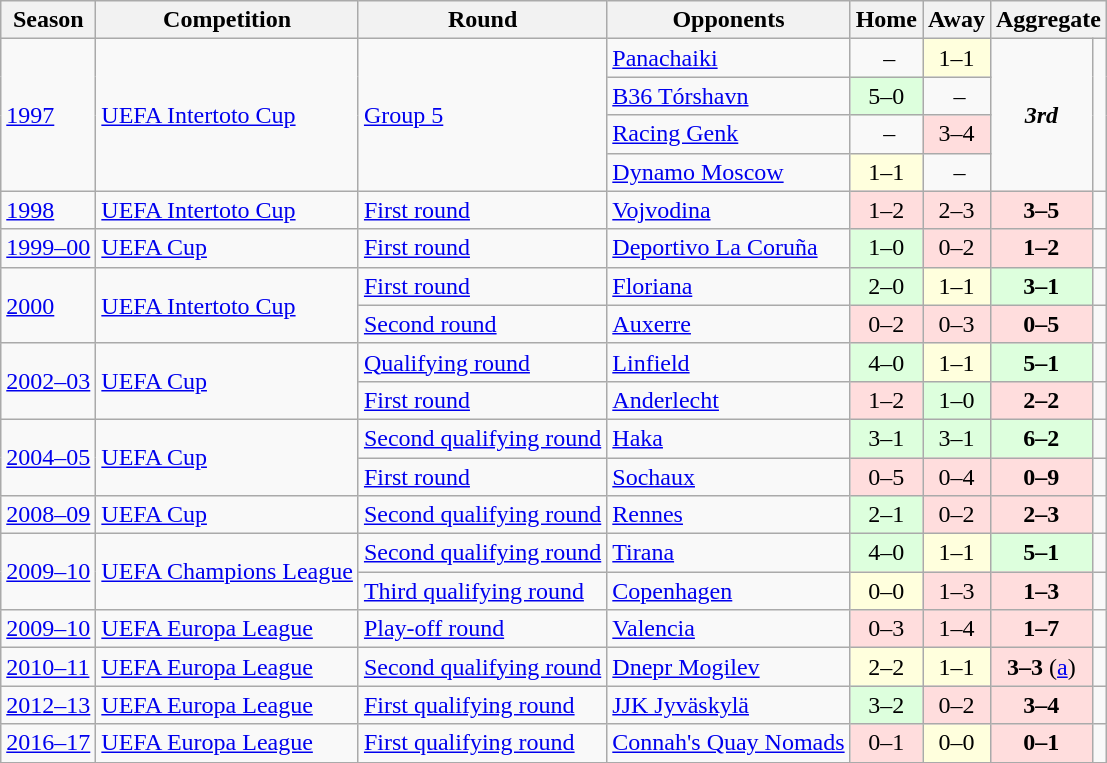<table class="wikitable">
<tr>
<th>Season</th>
<th>Competition</th>
<th>Round</th>
<th>Opponents</th>
<th>Home</th>
<th>Away</th>
<th colspan="2">Aggregate</th>
</tr>
<tr>
<td rowspan="4"><a href='#'>1997</a></td>
<td rowspan="4"><a href='#'>UEFA Intertoto Cup</a></td>
<td rowspan="4"><a href='#'>Group 5</a></td>
<td> <a href='#'>Panachaiki</a></td>
<td style="text-align:center;"> –</td>
<td bgcolor="#ffffdd" style="text-align:center;">1–1</td>
<td rowspan="4" style="text-align:center;"><strong><em>3rd</em></strong></td>
<td rowspan="4"></td>
</tr>
<tr>
<td> <a href='#'>B36 Tórshavn</a></td>
<td bgcolor="#ddffdd" style="text-align:center;">5–0</td>
<td style="text-align:center;"> –</td>
</tr>
<tr>
<td> <a href='#'>Racing Genk</a></td>
<td style="text-align:center;"> –</td>
<td bgcolor="#ffdddd" style="text-align:center;">3–4</td>
</tr>
<tr>
<td> <a href='#'>Dynamo Moscow</a></td>
<td bgcolor="#ffffdd" style="text-align:center;">1–1</td>
<td style="text-align:center;"> –</td>
</tr>
<tr>
<td><a href='#'>1998</a></td>
<td><a href='#'>UEFA Intertoto Cup</a></td>
<td><a href='#'>First round</a></td>
<td> <a href='#'>Vojvodina</a></td>
<td bgcolor="#ffdddd" style="text-align:center;">1–2</td>
<td bgcolor="#ffdddd" style="text-align:center;">2–3</td>
<td bgcolor="#ffdddd" style="text-align:center;"><strong>3–5</strong></td>
<td></td>
</tr>
<tr>
<td><a href='#'>1999–00</a></td>
<td><a href='#'>UEFA Cup</a></td>
<td><a href='#'>First round</a></td>
<td> <a href='#'>Deportivo La Coruña</a></td>
<td bgcolor="#ddffdd" style="text-align:center;">1–0</td>
<td bgcolor="#ffdddd" style="text-align:center;">0–2</td>
<td bgcolor="#ffdddd" style="text-align:center;"><strong>1–2</strong></td>
<td></td>
</tr>
<tr>
<td rowspan="2"><a href='#'>2000</a></td>
<td rowspan="2"><a href='#'>UEFA Intertoto Cup</a></td>
<td><a href='#'>First round</a></td>
<td> <a href='#'>Floriana</a></td>
<td bgcolor="#ddffdd" style="text-align:center;">2–0</td>
<td bgcolor="#ffffdd" style="text-align:center;">1–1</td>
<td bgcolor="#ddffdd" style="text-align:center;"><strong>3–1</strong></td>
<td></td>
</tr>
<tr>
<td><a href='#'>Second round</a></td>
<td> <a href='#'>Auxerre</a></td>
<td bgcolor="#ffdddd" style="text-align:center;">0–2</td>
<td bgcolor="#ffdddd" style="text-align:center;">0–3</td>
<td bgcolor="#ffdddd" style="text-align:center;"><strong>0–5</strong></td>
<td></td>
</tr>
<tr>
<td rowspan="2"><a href='#'>2002–03</a></td>
<td rowspan="2"><a href='#'>UEFA Cup</a></td>
<td><a href='#'>Qualifying round</a></td>
<td> <a href='#'>Linfield</a></td>
<td bgcolor="#ddffdd" style="text-align:center;">4–0</td>
<td bgcolor="#ffffdd" style="text-align:center;">1–1</td>
<td bgcolor="#ddffdd" style="text-align:center;"><strong>5–1</strong></td>
<td></td>
</tr>
<tr>
<td><a href='#'>First round</a></td>
<td> <a href='#'>Anderlecht</a></td>
<td bgcolor="#ffdddd" style="text-align:center;">1–2</td>
<td bgcolor="#ddffdd" style="text-align:center;">1–0</td>
<td bgcolor="#ffdddd" style="text-align:center;"><strong>2–2</strong></td>
<td></td>
</tr>
<tr>
<td rowspan="2"><a href='#'>2004–05</a></td>
<td rowspan="2"><a href='#'>UEFA Cup</a></td>
<td><a href='#'>Second qualifying round</a></td>
<td> <a href='#'>Haka</a></td>
<td bgcolor="#ddffdd" style="text-align:center;">3–1</td>
<td bgcolor="#ddffdd" style="text-align:center;">3–1</td>
<td bgcolor="#ddffdd" style="text-align:center;"><strong>6–2</strong></td>
<td></td>
</tr>
<tr>
<td><a href='#'>First round</a></td>
<td> <a href='#'>Sochaux</a></td>
<td bgcolor="#ffdddd" style="text-align:center;">0–5</td>
<td bgcolor="#ffdddd" style="text-align:center;">0–4</td>
<td bgcolor="#ffdddd" style="text-align:center;"><strong>0–9</strong></td>
<td></td>
</tr>
<tr>
<td><a href='#'>2008–09</a></td>
<td><a href='#'>UEFA Cup</a></td>
<td><a href='#'>Second qualifying round</a></td>
<td> <a href='#'>Rennes</a></td>
<td bgcolor="#ddffdd" style="text-align:center;">2–1</td>
<td bgcolor="#ffdddd" style="text-align:center;">0–2</td>
<td bgcolor="#ffdddd" style="text-align:center;"><strong>2–3</strong></td>
<td></td>
</tr>
<tr>
<td rowspan="2"><a href='#'>2009–10</a></td>
<td rowspan="2"><a href='#'>UEFA Champions League</a></td>
<td><a href='#'>Second qualifying round</a></td>
<td> <a href='#'>Tirana</a></td>
<td bgcolor="#ddffdd" style="text-align:center;">4–0</td>
<td bgcolor="#ffffdd" style="text-align:center;">1–1</td>
<td bgcolor="#ddffdd" style="text-align:center;"><strong>5–1</strong></td>
<td></td>
</tr>
<tr>
<td><a href='#'>Third qualifying round</a></td>
<td> <a href='#'>Copenhagen</a></td>
<td bgcolor="#ffffdd" style="text-align:center;">0–0</td>
<td bgcolor="#ffdddd" style="text-align:center;">1–3</td>
<td bgcolor="#ffdddd" style="text-align:center;"><strong>1–3</strong></td>
<td></td>
</tr>
<tr>
<td><a href='#'>2009–10</a></td>
<td><a href='#'>UEFA Europa League</a></td>
<td><a href='#'>Play-off round</a></td>
<td> <a href='#'>Valencia</a></td>
<td bgcolor="#ffdddd" style="text-align:center;">0–3</td>
<td bgcolor="#ffdddd" style="text-align:center;">1–4</td>
<td bgcolor="#ffdddd" style="text-align:center;"><strong>1–7</strong></td>
<td></td>
</tr>
<tr>
<td><a href='#'>2010–11</a></td>
<td><a href='#'>UEFA Europa League</a></td>
<td><a href='#'>Second qualifying round</a></td>
<td> <a href='#'>Dnepr Mogilev</a></td>
<td bgcolor="#ffffdd" style="text-align:center;">2–2</td>
<td bgcolor="#ffffdd" style="text-align:center;">1–1</td>
<td bgcolor="#ffdddd" style="text-align:center;"><strong>3–3</strong> (<a href='#'>a</a>)</td>
<td></td>
</tr>
<tr>
<td><a href='#'>2012–13</a></td>
<td><a href='#'>UEFA Europa League</a></td>
<td><a href='#'>First qualifying round</a></td>
<td> <a href='#'>JJK Jyväskylä</a></td>
<td bgcolor="#ddffdd" style="text-align:center;">3–2</td>
<td bgcolor="#ffdddd" style="text-align:center;">0–2</td>
<td bgcolor="#ffdddd" style="text-align:center;"><strong>3–4</strong></td>
<td></td>
</tr>
<tr>
<td><a href='#'>2016–17</a></td>
<td><a href='#'>UEFA Europa League</a></td>
<td><a href='#'>First qualifying round</a></td>
<td> <a href='#'>Connah's Quay Nomads</a></td>
<td bgcolor="#ffdddd" style="text-align:center;">0–1</td>
<td bgcolor="#ffffdd" style="text-align:center;">0–0</td>
<td bgcolor="#ffdddd" style="text-align:center;"><strong>0–1</strong></td>
<td></td>
</tr>
<tr>
</tr>
</table>
